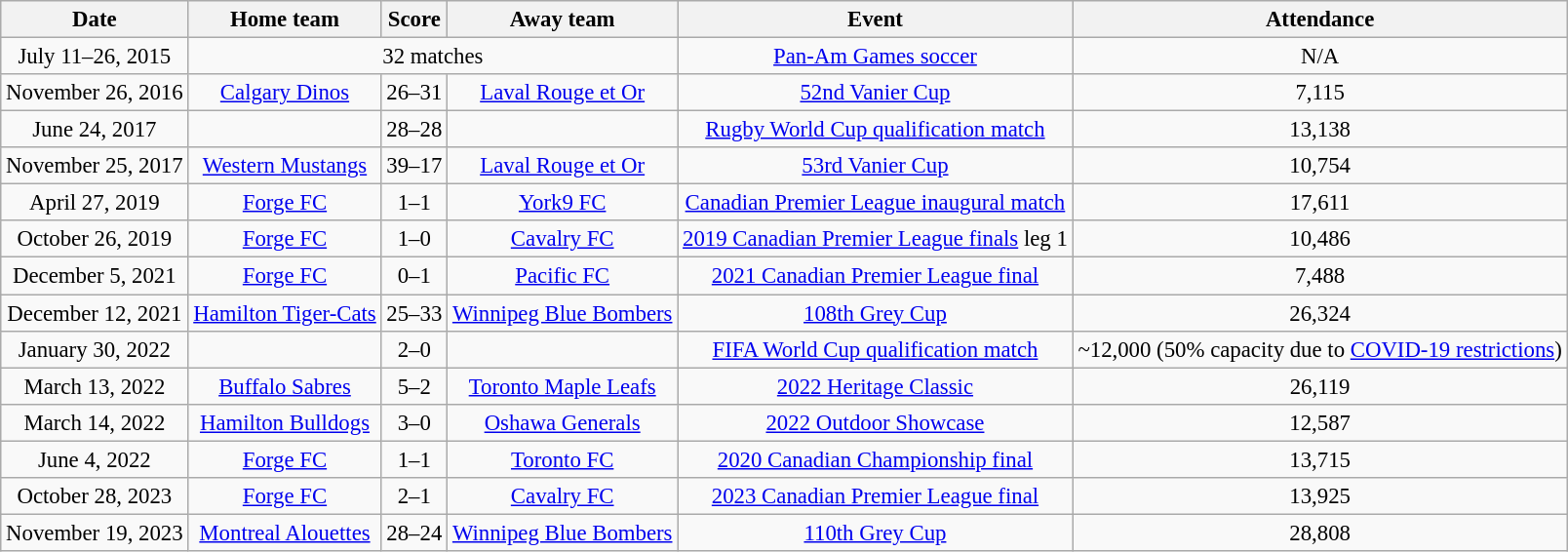<table class="wikitable" style="font-size: 95%;text-align: center;">
<tr>
<th>Date</th>
<th>Home team</th>
<th>Score</th>
<th>Away team</th>
<th>Event</th>
<th>Attendance</th>
</tr>
<tr>
<td>July 11–26, 2015</td>
<td colspan="3">32 matches</td>
<td><a href='#'>Pan-Am Games soccer</a></td>
<td>N/A</td>
</tr>
<tr>
<td>November 26, 2016</td>
<td><a href='#'>Calgary Dinos</a></td>
<td>26–31</td>
<td><a href='#'>Laval Rouge et Or</a></td>
<td><a href='#'>52nd Vanier Cup</a></td>
<td>7,115</td>
</tr>
<tr>
<td>June 24, 2017</td>
<td></td>
<td>28–28</td>
<td></td>
<td><a href='#'>Rugby World Cup qualification match</a></td>
<td>13,138</td>
</tr>
<tr>
<td>November 25, 2017</td>
<td><a href='#'>Western Mustangs</a></td>
<td>39–17</td>
<td><a href='#'>Laval Rouge et Or</a></td>
<td><a href='#'>53rd Vanier Cup</a></td>
<td>10,754</td>
</tr>
<tr>
<td>April 27, 2019</td>
<td><a href='#'>Forge FC</a></td>
<td>1–1</td>
<td><a href='#'>York9 FC</a></td>
<td><a href='#'>Canadian Premier League inaugural match</a></td>
<td>17,611</td>
</tr>
<tr>
<td>October 26, 2019</td>
<td><a href='#'>Forge FC</a></td>
<td>1–0</td>
<td><a href='#'>Cavalry FC</a></td>
<td><a href='#'>2019 Canadian Premier League finals</a> leg 1</td>
<td>10,486</td>
</tr>
<tr>
<td>December 5, 2021</td>
<td><a href='#'>Forge FC</a></td>
<td>0–1</td>
<td><a href='#'>Pacific FC</a></td>
<td><a href='#'>2021 Canadian Premier League final</a></td>
<td>7,488</td>
</tr>
<tr>
<td>December 12, 2021</td>
<td><a href='#'>Hamilton Tiger-Cats</a></td>
<td>25–33</td>
<td><a href='#'>Winnipeg Blue Bombers</a></td>
<td><a href='#'>108th Grey Cup</a></td>
<td>26,324</td>
</tr>
<tr>
<td>January 30, 2022</td>
<td></td>
<td>2–0</td>
<td></td>
<td><a href='#'>FIFA World Cup qualification match</a></td>
<td>~12,000 (50% capacity due to <a href='#'>COVID-19 restrictions</a>)</td>
</tr>
<tr>
<td>March 13, 2022</td>
<td><a href='#'>Buffalo Sabres</a></td>
<td>5–2</td>
<td><a href='#'>Toronto Maple Leafs</a></td>
<td><a href='#'>2022 Heritage Classic</a></td>
<td>26,119</td>
</tr>
<tr>
<td>March 14, 2022</td>
<td><a href='#'>Hamilton Bulldogs</a></td>
<td>3–0</td>
<td><a href='#'>Oshawa Generals</a></td>
<td><a href='#'>2022 Outdoor Showcase</a></td>
<td>12,587</td>
</tr>
<tr>
<td>June 4, 2022</td>
<td><a href='#'>Forge FC</a></td>
<td>1–1 </td>
<td><a href='#'>Toronto FC</a></td>
<td><a href='#'>2020 Canadian Championship final</a></td>
<td>13,715</td>
</tr>
<tr>
<td>October 28, 2023</td>
<td><a href='#'>Forge FC</a></td>
<td>2–1 </td>
<td><a href='#'>Cavalry FC</a></td>
<td><a href='#'>2023 Canadian Premier League final</a></td>
<td>13,925</td>
</tr>
<tr>
<td>November 19, 2023</td>
<td><a href='#'>Montreal Alouettes</a></td>
<td>28–24</td>
<td><a href='#'>Winnipeg Blue Bombers</a></td>
<td><a href='#'>110th Grey Cup</a></td>
<td>28,808</td>
</tr>
</table>
